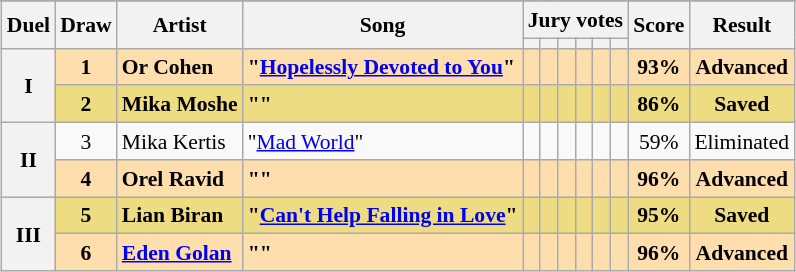<table class="sortable wikitable" style="margin: 1em auto 1em auto; text-align:center; font-size:90%; line-height:18px;">
<tr>
</tr>
<tr>
<th rowspan="2" class="unsortable">Duel</th>
<th rowspan="2">Draw</th>
<th rowspan="2">Artist</th>
<th rowspan="2">Song</th>
<th colspan="6" class="unsortable">Jury votes</th>
<th rowspan="2">Score</th>
<th rowspan="2">Result</th>
</tr>
<tr>
<th class="unsortable"></th>
<th class="unsortable"></th>
<th class="unsortable"></th>
<th class="unsortable"></th>
<th class="unsortable"></th>
<th class="unsortable"></th>
</tr>
<tr style="font-weight:bold; background:navajowhite;">
<th rowspan="2">I</th>
<td>1</td>
<td align="left">Or Cohen</td>
<td align="left">"<a href='#'>Hopelessly Devoted to You</a>"</td>
<td></td>
<td></td>
<td></td>
<td></td>
<td></td>
<td></td>
<td>93%</td>
<td>Advanced</td>
</tr>
<tr style="font-weight:bold; background:#eedc82;">
<td>2</td>
<td align="left">Mika Moshe</td>
<td align="left">""</td>
<td></td>
<td></td>
<td></td>
<td></td>
<td></td>
<td></td>
<td>86%</td>
<td>Saved</td>
</tr>
<tr>
<th rowspan="2">II</th>
<td>3</td>
<td align="left">Mika Kertis</td>
<td align="left">"<a href='#'>Mad World</a>"</td>
<td></td>
<td></td>
<td></td>
<td></td>
<td></td>
<td></td>
<td>59%</td>
<td>Eliminated</td>
</tr>
<tr style="font-weight:bold; background:navajowhite;">
<td>4</td>
<td align="left">Orel Ravid</td>
<td align="left">""</td>
<td></td>
<td></td>
<td></td>
<td></td>
<td></td>
<td></td>
<td>96%</td>
<td>Advanced</td>
</tr>
<tr style="font-weight:bold; background:#eedc82;">
<th rowspan="2">III</th>
<td>5</td>
<td align="left">Lian Biran</td>
<td align="left">"<a href='#'>Can't Help Falling in Love</a>"</td>
<td></td>
<td></td>
<td></td>
<td></td>
<td></td>
<td></td>
<td>95%</td>
<td>Saved</td>
</tr>
<tr style="font-weight:bold; background:navajowhite;">
<td>6</td>
<td align="left"><a href='#'>Eden Golan</a></td>
<td align="left">""</td>
<td></td>
<td></td>
<td></td>
<td></td>
<td></td>
<td></td>
<td>96%</td>
<td>Advanced</td>
</tr>
</table>
